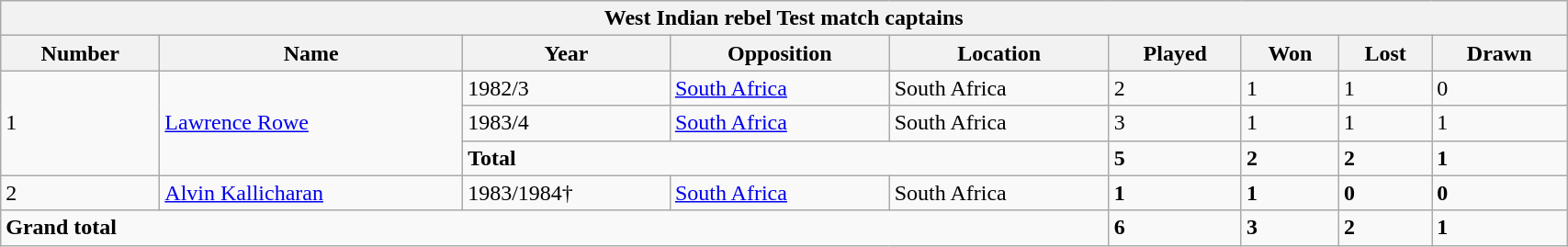<table class="wikitable" width="90%">
<tr>
<th bgcolor="#efefef" colspan=9>West Indian rebel Test match captains</th>
</tr>
<tr bgcolor="#efefef">
<th>Number</th>
<th>Name</th>
<th>Year</th>
<th>Opposition</th>
<th>Location</th>
<th>Played</th>
<th>Won</th>
<th>Lost</th>
<th>Drawn</th>
</tr>
<tr>
<td rowspan=3>1</td>
<td rowspan="3"><a href='#'>Lawrence Rowe</a></td>
<td>1982/3</td>
<td><a href='#'>South Africa</a></td>
<td>South Africa</td>
<td>2</td>
<td>1</td>
<td>1</td>
<td>0</td>
</tr>
<tr>
<td>1983/4</td>
<td><a href='#'>South Africa</a></td>
<td>South Africa</td>
<td>3</td>
<td>1</td>
<td>1</td>
<td>1</td>
</tr>
<tr>
<td colspan=3><strong>Total</strong></td>
<td><strong>5</strong></td>
<td><strong>2</strong></td>
<td><strong>2</strong></td>
<td><strong>1</strong></td>
</tr>
<tr>
<td>2</td>
<td><a href='#'>Alvin Kallicharan</a></td>
<td>1983/1984†</td>
<td><a href='#'>South Africa</a></td>
<td>South Africa</td>
<td><strong>1</strong></td>
<td><strong>1</strong></td>
<td><strong>0</strong></td>
<td><strong>0</strong></td>
</tr>
<tr>
<td colspan=5><strong>Grand total</strong></td>
<td><strong>6</strong></td>
<td><strong>3</strong></td>
<td><strong>2</strong></td>
<td><strong>1</strong></td>
</tr>
</table>
